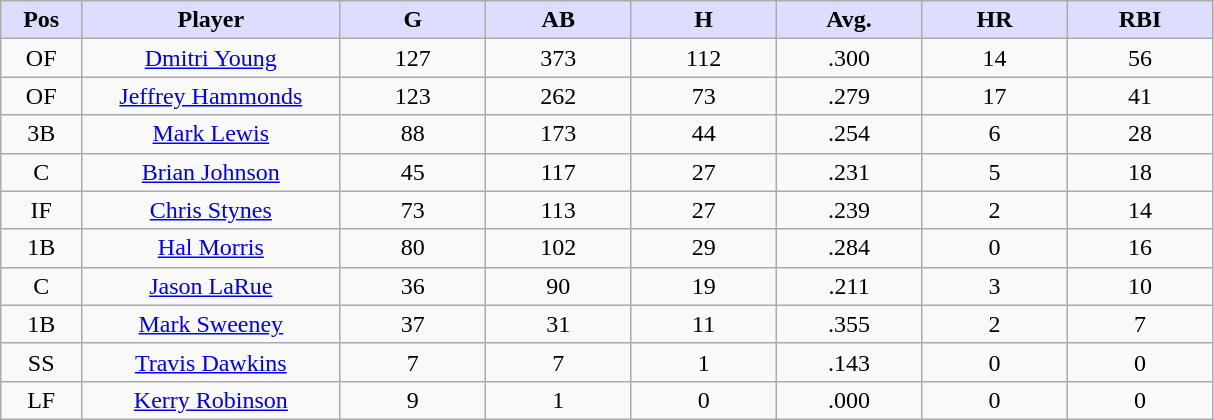<table class="wikitable sortable">
<tr>
<th style="background:#ddf; width:5%;">Pos</th>
<th style="background:#ddf; width:16%;">Player</th>
<th style="background:#ddf; width:9%;">G</th>
<th style="background:#ddf; width:9%;">AB</th>
<th style="background:#ddf; width:9%;">H</th>
<th style="background:#ddf; width:9%;">Avg.</th>
<th style="background:#ddf; width:9%;">HR</th>
<th style="background:#ddf; width:9%;">RBI</th>
</tr>
<tr style="text-align:center;">
<td>OF</td>
<td><a href='#'>Dmitri Young</a></td>
<td>127</td>
<td>373</td>
<td>112</td>
<td>.300</td>
<td>14</td>
<td>56</td>
</tr>
<tr style="text-align:center;">
<td>OF</td>
<td><a href='#'>Jeffrey Hammonds</a></td>
<td>123</td>
<td>262</td>
<td>73</td>
<td>.279</td>
<td>17</td>
<td>41</td>
</tr>
<tr style="text-align:center;">
<td>3B</td>
<td><a href='#'>Mark Lewis</a></td>
<td>88</td>
<td>173</td>
<td>44</td>
<td>.254</td>
<td>6</td>
<td>28</td>
</tr>
<tr style="text-align:center;">
<td>C</td>
<td><a href='#'>Brian Johnson</a></td>
<td>45</td>
<td>117</td>
<td>27</td>
<td>.231</td>
<td>5</td>
<td>18</td>
</tr>
<tr style="text-align:center;">
<td>IF</td>
<td><a href='#'>Chris Stynes</a></td>
<td>73</td>
<td>113</td>
<td>27</td>
<td>.239</td>
<td>2</td>
<td>14</td>
</tr>
<tr style="text-align:center;">
<td>1B</td>
<td><a href='#'>Hal Morris</a></td>
<td>80</td>
<td>102</td>
<td>29</td>
<td>.284</td>
<td>0</td>
<td>16</td>
</tr>
<tr style="text-align:center;">
<td>C</td>
<td><a href='#'>Jason LaRue</a></td>
<td>36</td>
<td>90</td>
<td>19</td>
<td>.211</td>
<td>3</td>
<td>10</td>
</tr>
<tr style="text-align:center;">
<td>1B</td>
<td><a href='#'>Mark Sweeney</a></td>
<td>37</td>
<td>31</td>
<td>11</td>
<td>.355</td>
<td>2</td>
<td>7</td>
</tr>
<tr style="text-align:center;">
<td>SS</td>
<td><a href='#'>Travis Dawkins</a></td>
<td>7</td>
<td>7</td>
<td>1</td>
<td>.143</td>
<td>0</td>
<td>0</td>
</tr>
<tr style="text-align:center;">
<td>LF</td>
<td><a href='#'>Kerry Robinson</a></td>
<td>9</td>
<td>1</td>
<td>0</td>
<td>.000</td>
<td>0</td>
<td>0</td>
</tr>
</table>
